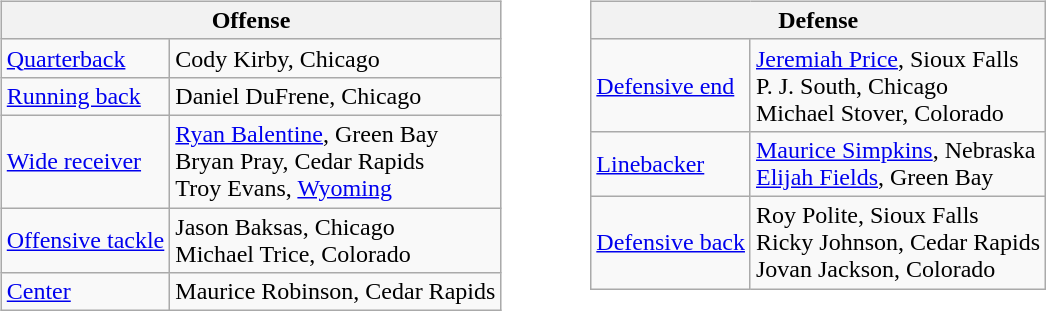<table border=0>
<tr valign="top">
<td><br><table class="wikitable">
<tr>
<th colspan="2">Offense</th>
</tr>
<tr>
<td><a href='#'>Quarterback</a></td>
<td>Cody Kirby, Chicago</td>
</tr>
<tr>
<td><a href='#'>Running back</a></td>
<td>Daniel DuFrene, Chicago</td>
</tr>
<tr>
<td><a href='#'>Wide receiver</a></td>
<td><a href='#'>Ryan Balentine</a>, Green Bay<br>Bryan Pray, Cedar Rapids<br> Troy Evans, <a href='#'>Wyoming</a></td>
</tr>
<tr>
<td><a href='#'>Offensive tackle</a></td>
<td>Jason Baksas, Chicago<br>Michael Trice, Colorado</td>
</tr>
<tr>
<td><a href='#'>Center</a></td>
<td>Maurice Robinson, Cedar Rapids</td>
</tr>
</table>
</td>
<td style="padding-left:40px;"><br><table class="wikitable">
<tr>
<th colspan="2">Defense</th>
</tr>
<tr>
<td><a href='#'>Defensive end</a></td>
<td><a href='#'>Jeremiah Price</a>, Sioux Falls<br>P. J. South, Chicago<br>Michael Stover, Colorado</td>
</tr>
<tr>
<td><a href='#'>Linebacker</a></td>
<td><a href='#'>Maurice Simpkins</a>, Nebraska<br><a href='#'>Elijah Fields</a>, Green Bay</td>
</tr>
<tr>
<td><a href='#'>Defensive back</a></td>
<td>Roy Polite, Sioux Falls<br>Ricky Johnson, Cedar Rapids<br>Jovan Jackson, Colorado</td>
</tr>
</table>
</td>
</tr>
</table>
